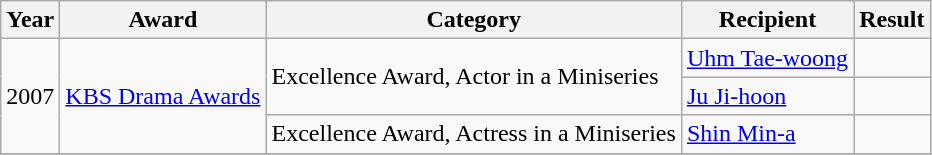<table class="wikitable">
<tr>
<th>Year</th>
<th>Award</th>
<th>Category</th>
<th>Recipient</th>
<th>Result</th>
</tr>
<tr>
<td rowspan=3>2007</td>
<td rowspan=3><a href='#'>KBS Drama Awards</a></td>
<td rowspan=2>Excellence Award, Actor in a Miniseries</td>
<td><a href='#'>Uhm Tae-woong</a></td>
<td></td>
</tr>
<tr>
<td><a href='#'>Ju Ji-hoon</a></td>
<td></td>
</tr>
<tr>
<td>Excellence Award, Actress in a Miniseries</td>
<td><a href='#'>Shin Min-a</a></td>
<td></td>
</tr>
<tr>
</tr>
</table>
